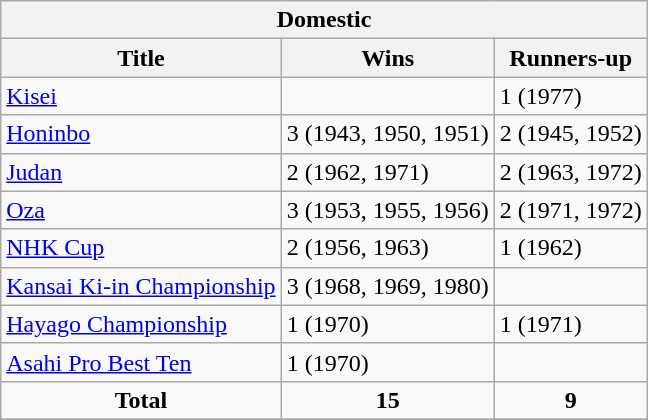<table class="wikitable">
<tr>
<th colspan=3>Domestic</th>
</tr>
<tr>
<th>Title</th>
<th>Wins</th>
<th>Runners-up</th>
</tr>
<tr>
<td><a href='#'>Kisei</a></td>
<td></td>
<td>1 (1977)</td>
</tr>
<tr>
<td><a href='#'>Honinbo</a></td>
<td>3 (1943, 1950, 1951)</td>
<td>2 (1945, 1952)</td>
</tr>
<tr>
<td><a href='#'>Judan</a></td>
<td>2 (1962, 1971)</td>
<td>2 (1963, 1972)</td>
</tr>
<tr>
<td><a href='#'>Oza</a></td>
<td>3 (1953, 1955, 1956)</td>
<td>2 (1971, 1972)</td>
</tr>
<tr>
<td><a href='#'>NHK Cup</a></td>
<td>2 (1956, 1963)</td>
<td>1 (1962)</td>
</tr>
<tr>
<td><a href='#'>Kansai Ki-in Championship</a></td>
<td>3 (1968, 1969, 1980)</td>
<td></td>
</tr>
<tr>
<td><a href='#'>Hayago Championship</a></td>
<td>1 (1970)</td>
<td>1 (1971)</td>
</tr>
<tr>
<td><a href='#'>Asahi Pro Best Ten</a></td>
<td>1 (1970)</td>
<td></td>
</tr>
<tr align="center">
<td><strong>Total</strong></td>
<td><strong>15</strong></td>
<td><strong>9</strong></td>
</tr>
<tr>
</tr>
</table>
